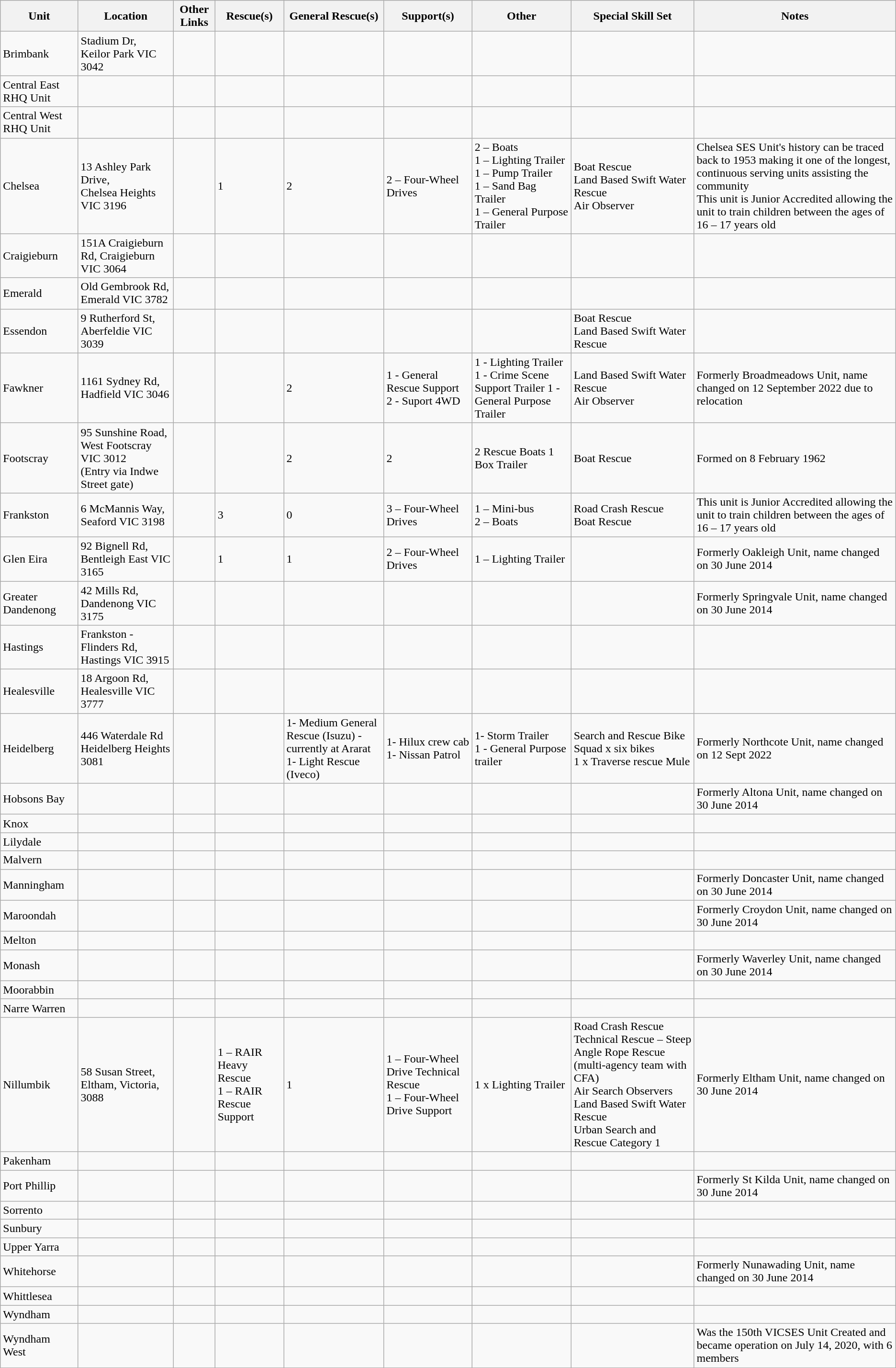<table class="wikitable sortable">
<tr>
<th>Unit</th>
<th>Location</th>
<th>Other Links</th>
<th>Rescue(s)</th>
<th>General Rescue(s)</th>
<th>Support(s)</th>
<th>Other</th>
<th>Special Skill Set</th>
<th>Notes</th>
</tr>
<tr>
<td>Brimbank</td>
<td>Stadium Dr,<br>Keilor Park VIC 3042<br></td>
<td></td>
<td></td>
<td></td>
<td></td>
<td></td>
<td></td>
<td></td>
</tr>
<tr>
<td>Central East RHQ Unit</td>
<td></td>
<td></td>
<td></td>
<td></td>
<td></td>
<td></td>
<td></td>
<td></td>
</tr>
<tr>
<td>Central West RHQ Unit</td>
<td></td>
<td></td>
<td></td>
<td></td>
<td></td>
<td></td>
<td></td>
<td></td>
</tr>
<tr>
<td>Chelsea</td>
<td>13 Ashley Park Drive,<br>Chelsea Heights VIC 3196<br></td>
<td><br><br></td>
<td>1</td>
<td>2</td>
<td>2 – Four-Wheel Drives</td>
<td>2 – Boats<br>1 – Lighting Trailer<br>1 – Pump Trailer<br>1 – Sand Bag Trailer<br>1 – General Purpose Trailer</td>
<td>Boat Rescue<br>Land Based Swift Water Rescue<br>Air Observer</td>
<td>Chelsea SES Unit's history can be traced back to 1953 making it one of the longest, continuous serving units assisting the community<br>This unit is Junior Accredited allowing the unit to train children between the ages of 16 – 17 years old</td>
</tr>
<tr>
<td>Craigieburn</td>
<td>151A Craigieburn Rd, Craigieburn VIC 3064<br></td>
<td></td>
<td></td>
<td></td>
<td></td>
<td></td>
<td></td>
<td></td>
</tr>
<tr>
<td>Emerald</td>
<td>Old Gembrook Rd, Emerald VIC 3782<br></td>
<td></td>
<td></td>
<td></td>
<td></td>
<td></td>
<td></td>
<td></td>
</tr>
<tr>
<td>Essendon</td>
<td>9 Rutherford St,<br>Aberfeldie VIC 3039<br></td>
<td></td>
<td></td>
<td></td>
<td></td>
<td></td>
<td>Boat Rescue<br>Land Based Swift Water Rescue</td>
<td></td>
</tr>
<tr>
<td>Fawkner</td>
<td>1161 Sydney Rd, Hadfield VIC 3046<br></td>
<td></td>
<td></td>
<td>2</td>
<td>1 - General Rescue Support<br>2 - Suport 4WD</td>
<td>1 - Lighting Trailer<br>1 - Crime Scene Support Trailer
1 - General Purpose Trailer</td>
<td>Land Based Swift Water Rescue<br>Air Observer</td>
<td>Formerly Broadmeadows Unit, name changed on 12 September 2022 due to relocation</td>
</tr>
<tr>
<td>Footscray</td>
<td>95 Sunshine Road,<br>West Footscray VIC 3012<br>(Entry via Indwe Street gate)<br></td>
<td></td>
<td></td>
<td>2</td>
<td>2</td>
<td>2 Rescue Boats 1 Box Trailer</td>
<td>Boat Rescue</td>
<td>Formed on 8 February 1962</td>
</tr>
<tr>
<td>Frankston</td>
<td>6 McMannis Way,<br>Seaford VIC 3198<br></td>
<td><br></td>
<td>3</td>
<td>0</td>
<td>3 – Four-Wheel Drives</td>
<td>1 – Mini-bus<br>2 – Boats</td>
<td>Road Crash Rescue<br>Boat Rescue</td>
<td>This unit is Junior Accredited allowing the unit to train children between the ages of 16 – 17 years old</td>
</tr>
<tr>
<td>Glen Eira</td>
<td>92 Bignell Rd,<br>Bentleigh East VIC 3165<br></td>
<td></td>
<td>1</td>
<td>1</td>
<td>2 – Four-Wheel Drives</td>
<td>1 – Lighting Trailer</td>
<td></td>
<td>Formerly Oakleigh Unit, name changed on 30 June 2014</td>
</tr>
<tr>
<td>Greater Dandenong</td>
<td>42 Mills Rd,<br>Dandenong VIC 3175<br></td>
<td></td>
<td></td>
<td></td>
<td></td>
<td></td>
<td></td>
<td>Formerly Springvale Unit, name changed on 30 June 2014</td>
</tr>
<tr>
<td>Hastings</td>
<td>Frankston - Flinders Rd, Hastings VIC 3915<br></td>
<td></td>
<td></td>
<td></td>
<td></td>
<td></td>
<td></td>
<td></td>
</tr>
<tr>
<td>Healesville</td>
<td>18 Argoon Rd, Healesville VIC 3777<br></td>
<td></td>
<td></td>
<td></td>
<td></td>
<td></td>
<td></td>
<td></td>
</tr>
<tr>
<td>Heidelberg</td>
<td>446 Waterdale Rd Heidelberg Heights 3081</td>
<td></td>
<td></td>
<td>1- Medium General Rescue (Isuzu) - currently at Ararat<br>1- Light Rescue (Iveco)</td>
<td>1- Hilux crew cab<br>1- Nissan Patrol</td>
<td>1- Storm Trailer<br>1 - General Purpose trailer</td>
<td>Search and Rescue Bike Squad x six bikes<br>1 x Traverse rescue Mule</td>
<td>Formerly Northcote Unit, name changed on 12 Sept 2022</td>
</tr>
<tr>
<td>Hobsons Bay</td>
<td></td>
<td></td>
<td></td>
<td></td>
<td></td>
<td></td>
<td></td>
<td>Formerly Altona Unit, name changed on 30 June 2014</td>
</tr>
<tr>
<td>Knox</td>
<td></td>
<td></td>
<td></td>
<td></td>
<td></td>
<td></td>
<td></td>
<td></td>
</tr>
<tr>
<td>Lilydale</td>
<td></td>
<td></td>
<td></td>
<td></td>
<td></td>
<td></td>
<td></td>
<td></td>
</tr>
<tr>
<td>Malvern</td>
<td></td>
<td></td>
<td></td>
<td></td>
<td></td>
<td></td>
<td></td>
<td></td>
</tr>
<tr>
<td>Manningham</td>
<td></td>
<td></td>
<td></td>
<td></td>
<td></td>
<td></td>
<td></td>
<td>Formerly Doncaster Unit, name changed on 30 June 2014</td>
</tr>
<tr>
<td>Maroondah</td>
<td></td>
<td></td>
<td></td>
<td></td>
<td></td>
<td></td>
<td></td>
<td>Formerly Croydon Unit, name changed on 30 June 2014</td>
</tr>
<tr>
<td>Melton</td>
<td></td>
<td></td>
<td></td>
<td></td>
<td></td>
<td></td>
<td></td>
<td></td>
</tr>
<tr>
<td>Monash</td>
<td></td>
<td><br></td>
<td></td>
<td></td>
<td></td>
<td></td>
<td></td>
<td>Formerly Waverley Unit, name changed on 30 June 2014</td>
</tr>
<tr>
<td>Moorabbin</td>
<td></td>
<td></td>
<td></td>
<td></td>
<td></td>
<td></td>
<td></td>
<td></td>
</tr>
<tr>
<td>Narre Warren</td>
<td></td>
<td></td>
<td></td>
<td></td>
<td></td>
<td></td>
<td></td>
<td></td>
</tr>
<tr>
<td>Nillumbik</td>
<td>58 Susan Street, Eltham, Victoria, 3088</td>
<td><br></td>
<td>1 – RAIR Heavy Rescue<br>1 – RAIR Rescue Support</td>
<td>1</td>
<td>1 – Four-Wheel Drive Technical Rescue<br>1 – Four-Wheel Drive Support</td>
<td>1 x Lighting Trailer</td>
<td>Road Crash Rescue<br>Technical Rescue – Steep Angle Rope Rescue (multi-agency team with CFA)<br>Air Search Observers<br>Land Based Swift Water Rescue<br>Urban Search and Rescue Category 1</td>
<td>Formerly Eltham Unit, name changed on 30 June 2014</td>
</tr>
<tr>
<td>Pakenham</td>
<td></td>
<td></td>
<td></td>
<td></td>
<td></td>
<td></td>
<td></td>
<td></td>
</tr>
<tr>
<td>Port Phillip</td>
<td></td>
<td></td>
<td></td>
<td></td>
<td></td>
<td></td>
<td></td>
<td>Formerly St Kilda Unit, name changed on 30 June 2014</td>
</tr>
<tr>
<td>Sorrento</td>
<td></td>
<td></td>
<td></td>
<td></td>
<td></td>
<td></td>
<td></td>
<td></td>
</tr>
<tr>
<td>Sunbury</td>
<td></td>
<td></td>
<td></td>
<td></td>
<td></td>
<td></td>
<td></td>
<td></td>
</tr>
<tr>
<td>Upper Yarra</td>
<td></td>
<td></td>
<td></td>
<td></td>
<td></td>
<td></td>
<td></td>
<td></td>
</tr>
<tr>
<td>Whitehorse</td>
<td></td>
<td></td>
<td></td>
<td></td>
<td></td>
<td></td>
<td></td>
<td>Formerly Nunawading Unit, name changed on 30 June 2014</td>
</tr>
<tr>
<td>Whittlesea</td>
<td></td>
<td></td>
<td></td>
<td></td>
<td></td>
<td></td>
<td></td>
<td></td>
</tr>
<tr>
<td>Wyndham</td>
<td></td>
<td></td>
<td></td>
<td></td>
<td></td>
<td></td>
<td></td>
<td></td>
</tr>
<tr>
<td>Wyndham West</td>
<td></td>
<td></td>
<td></td>
<td></td>
<td></td>
<td></td>
<td></td>
<td>Was the 150th VICSES Unit Created and became operation on July 14, 2020, with 6 members</td>
</tr>
</table>
